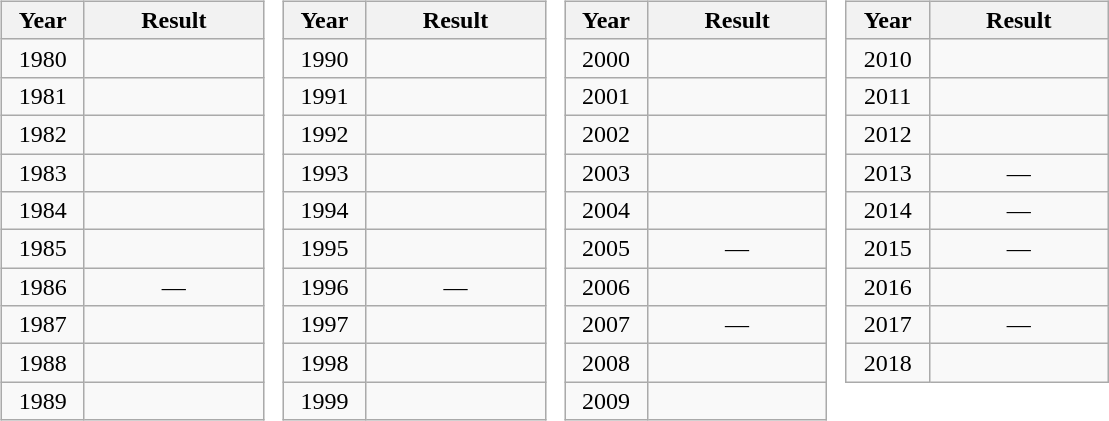<table style="text-align: center;">
<tr>
<td><br><table class="wikitable" style="text-align: center; display:inline-table; margin: 0 .5em 0 0">
<tr>
<th style="min-width: 3em">Year</th>
<th style="min-width: 7em">Result</th>
</tr>
<tr>
<td>1980</td>
<td></td>
</tr>
<tr>
<td>1981</td>
<td></td>
</tr>
<tr>
<td>1982</td>
<td></td>
</tr>
<tr>
<td>1983</td>
<td></td>
</tr>
<tr>
<td>1984</td>
<td></td>
</tr>
<tr>
<td>1985</td>
<td></td>
</tr>
<tr>
<td>1986</td>
<td>—</td>
</tr>
<tr>
<td>1987</td>
<td></td>
</tr>
<tr>
<td>1988</td>
<td></td>
</tr>
<tr>
<td>1989</td>
<td></td>
</tr>
</table>
<table class="wikitable" style="text-align: center; display:inline-table; margin: 0 .5em 0 0">
<tr>
<th style="min-width: 3em">Year</th>
<th style="min-width: 7em">Result</th>
</tr>
<tr>
<td>1990</td>
<td></td>
</tr>
<tr>
<td>1991</td>
<td></td>
</tr>
<tr>
<td>1992</td>
<td></td>
</tr>
<tr>
<td>1993</td>
<td></td>
</tr>
<tr>
<td>1994</td>
<td></td>
</tr>
<tr>
<td>1995</td>
<td></td>
</tr>
<tr>
<td>1996</td>
<td>—</td>
</tr>
<tr>
<td>1997</td>
<td></td>
</tr>
<tr>
<td>1998</td>
<td></td>
</tr>
<tr>
<td>1999</td>
<td></td>
</tr>
</table>
<table class="wikitable" style="text-align: center; display:inline-table; margin: 0 .5em 0 0">
<tr>
<th style="min-width: 3em">Year</th>
<th style="min-width: 7em">Result</th>
</tr>
<tr>
<td>2000</td>
<td></td>
</tr>
<tr>
<td>2001</td>
<td></td>
</tr>
<tr>
<td>2002</td>
<td></td>
</tr>
<tr>
<td>2003</td>
<td></td>
</tr>
<tr>
<td>2004</td>
<td></td>
</tr>
<tr>
<td>2005</td>
<td>—</td>
</tr>
<tr>
<td>2006</td>
<td></td>
</tr>
<tr>
<td>2007</td>
<td>—</td>
</tr>
<tr>
<td>2008</td>
<td></td>
</tr>
<tr>
<td>2009</td>
<td></td>
</tr>
</table>
<table class="wikitable" style="text-align: center; display:inline-table; margin: 0">
<tr>
<th style="min-width: 3em">Year</th>
<th style="min-width: 7em">Result</th>
</tr>
<tr>
<td>2010</td>
<td></td>
</tr>
<tr>
<td>2011</td>
<td></td>
</tr>
<tr>
<td>2012</td>
<td></td>
</tr>
<tr>
<td>2013</td>
<td>—</td>
</tr>
<tr>
<td>2014</td>
<td>—</td>
</tr>
<tr>
<td>2015</td>
<td>—</td>
</tr>
<tr>
<td>2016</td>
<td></td>
</tr>
<tr>
<td>2017</td>
<td>—</td>
</tr>
<tr>
<td>2018</td>
<td></td>
</tr>
</table>
</td>
</tr>
</table>
